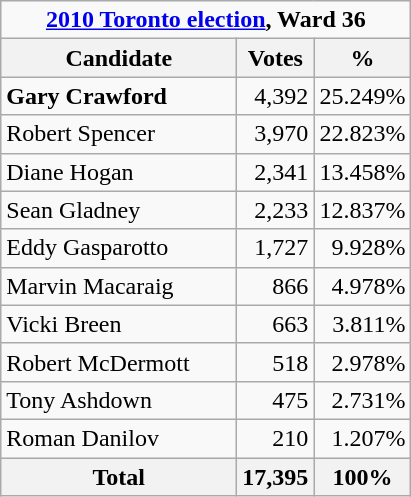<table class="wikitable" style="margin-bottom:0;">
<tr>
<td Colspan="3" align="center"><strong><a href='#'>2010 Toronto election</a>, Ward 36</strong></td>
</tr>
<tr>
<th bgcolor="#DDDDFF" width="150px">Candidate</th>
<th bgcolor="#DDDDFF">Votes</th>
<th bgcolor="#DDDDFF">%</th>
</tr>
<tr>
<td><strong>Gary Crawford </strong></td>
<td align=right>4,392</td>
<td align=right>25.249%</td>
</tr>
<tr>
<td>Robert Spencer</td>
<td align=right>3,970</td>
<td align=right>22.823%</td>
</tr>
<tr>
<td>Diane Hogan</td>
<td align=right>2,341</td>
<td align=right>13.458%</td>
</tr>
<tr>
<td>Sean Gladney</td>
<td align=right>2,233</td>
<td align=right>12.837%</td>
</tr>
<tr>
<td>Eddy Gasparotto</td>
<td align=right>1,727</td>
<td align=right>9.928%</td>
</tr>
<tr>
<td>Marvin Macaraig</td>
<td align=right>866</td>
<td align=right>4.978%</td>
</tr>
<tr>
<td>Vicki Breen</td>
<td align=right>663</td>
<td align=right>3.811%</td>
</tr>
<tr>
<td>Robert McDermott</td>
<td align=right>518</td>
<td align=right>2.978%</td>
</tr>
<tr>
<td>Tony Ashdown</td>
<td align=right>475</td>
<td align=right>2.731%</td>
</tr>
<tr>
<td>Roman Danilov</td>
<td align=right>210</td>
<td align=right>1.207%</td>
</tr>
<tr>
<th>Total</th>
<th align=right>17,395</th>
<th align=right>100%</th>
</tr>
</table>
